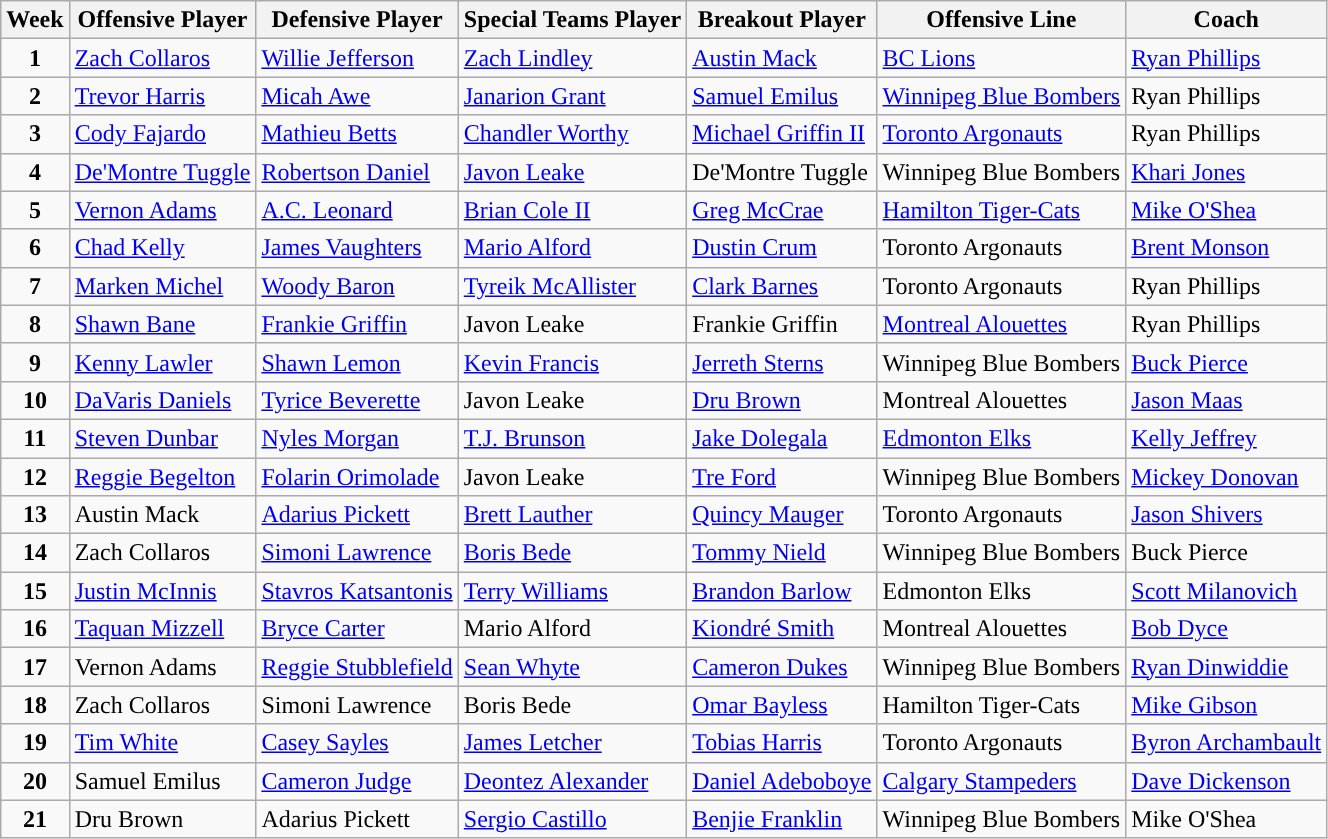<table class="wikitable">
<tr>
<th>Week</th>
<th>Offensive Player</th>
<th>Defensive Player</th>
<th>Special Teams Player</th>
<th>Breakout Player</th>
<th>Offensive Line</th>
<th>Coach</th>
</tr>
<tr>
<td style="text-align: center;"><strong>1</strong><br></td>
<td><a href='#'>Zach Collaros</a></td>
<td><a href='#'>Willie Jefferson</a></td>
<td><a href='#'>Zach Lindley</a></td>
<td><a href='#'>Austin Mack</a></td>
<td><a href='#'>BC Lions</a></td>
<td><a href='#'>Ryan Phillips</a></td>
</tr>
<tr>
<td style="text-align: center;"><strong>2</strong><br></td>
<td><a href='#'>Trevor Harris</a></td>
<td><a href='#'>Micah Awe</a></td>
<td><a href='#'>Janarion Grant</a></td>
<td><a href='#'>Samuel Emilus</a></td>
<td><a href='#'>Winnipeg Blue Bombers</a></td>
<td>Ryan Phillips</td>
</tr>
<tr>
<td style="text-align: center;"><strong>3</strong><br></td>
<td><a href='#'>Cody Fajardo</a></td>
<td><a href='#'>Mathieu Betts</a></td>
<td><a href='#'>Chandler Worthy</a></td>
<td><a href='#'>Michael Griffin II</a></td>
<td><a href='#'>Toronto Argonauts</a></td>
<td>Ryan Phillips</td>
</tr>
<tr>
<td style="text-align: center;"><strong>4</strong><br></td>
<td><a href='#'>De'Montre Tuggle</a></td>
<td><a href='#'>Robertson Daniel</a></td>
<td><a href='#'>Javon Leake</a></td>
<td>De'Montre Tuggle</td>
<td>Winnipeg Blue Bombers</td>
<td><a href='#'>Khari Jones</a></td>
</tr>
<tr>
<td style="text-align: center;"><strong>5</strong><br></td>
<td><a href='#'>Vernon Adams</a></td>
<td><a href='#'>A.C. Leonard</a></td>
<td><a href='#'>Brian Cole II</a></td>
<td><a href='#'>Greg McCrae</a></td>
<td><a href='#'>Hamilton Tiger-Cats</a></td>
<td><a href='#'>Mike O'Shea</a></td>
</tr>
<tr>
<td style="text-align: center;"><strong>6</strong><br></td>
<td><a href='#'>Chad Kelly</a></td>
<td><a href='#'>James Vaughters</a></td>
<td><a href='#'>Mario Alford</a></td>
<td><a href='#'>Dustin Crum</a></td>
<td>Toronto Argonauts</td>
<td><a href='#'>Brent Monson</a></td>
</tr>
<tr>
<td style="text-align: center;"><strong>7</strong><br></td>
<td><a href='#'>Marken Michel</a></td>
<td><a href='#'>Woody Baron</a></td>
<td><a href='#'>Tyreik McAllister</a></td>
<td><a href='#'>Clark Barnes</a></td>
<td>Toronto Argonauts</td>
<td>Ryan Phillips</td>
</tr>
<tr>
<td style="text-align: center;"><strong>8</strong><br></td>
<td><a href='#'>Shawn Bane</a></td>
<td><a href='#'>Frankie Griffin</a></td>
<td>Javon Leake</td>
<td>Frankie Griffin</td>
<td><a href='#'>Montreal Alouettes</a></td>
<td>Ryan Phillips</td>
</tr>
<tr>
<td style="text-align: center;"><strong>9</strong><br></td>
<td><a href='#'>Kenny Lawler</a></td>
<td><a href='#'>Shawn Lemon</a></td>
<td><a href='#'>Kevin Francis</a></td>
<td><a href='#'>Jerreth Sterns</a></td>
<td>Winnipeg Blue Bombers</td>
<td><a href='#'>Buck Pierce</a></td>
</tr>
<tr>
<td style="text-align: center;"><strong>10</strong><br></td>
<td><a href='#'>DaVaris Daniels</a></td>
<td><a href='#'>Tyrice Beverette</a></td>
<td>Javon Leake</td>
<td><a href='#'>Dru Brown</a></td>
<td>Montreal Alouettes</td>
<td><a href='#'>Jason Maas</a></td>
</tr>
<tr>
<td style="text-align: center;"><strong>11</strong><br></td>
<td><a href='#'>Steven Dunbar</a></td>
<td><a href='#'>Nyles Morgan</a></td>
<td><a href='#'>T.J. Brunson</a></td>
<td><a href='#'>Jake Dolegala</a></td>
<td><a href='#'>Edmonton Elks</a></td>
<td><a href='#'>Kelly Jeffrey</a></td>
</tr>
<tr>
<td style="text-align: center;"><strong>12</strong><br></td>
<td><a href='#'>Reggie Begelton</a></td>
<td><a href='#'>Folarin Orimolade</a></td>
<td>Javon Leake</td>
<td><a href='#'>Tre Ford</a></td>
<td>Winnipeg Blue Bombers</td>
<td><a href='#'>Mickey Donovan</a></td>
</tr>
<tr>
<td style="text-align: center;"><strong>13</strong><br></td>
<td>Austin Mack</td>
<td><a href='#'>Adarius Pickett</a></td>
<td><a href='#'>Brett Lauther</a></td>
<td><a href='#'>Quincy Mauger</a></td>
<td>Toronto Argonauts</td>
<td><a href='#'>Jason Shivers</a></td>
</tr>
<tr>
<td style="text-align: center;"><strong>14</strong><br></td>
<td>Zach Collaros</td>
<td><a href='#'>Simoni Lawrence</a></td>
<td><a href='#'>Boris Bede</a></td>
<td><a href='#'>Tommy Nield</a></td>
<td>Winnipeg Blue Bombers</td>
<td>Buck Pierce</td>
</tr>
<tr>
<td style="text-align: center;"><strong>15</strong><br></td>
<td><a href='#'>Justin McInnis</a></td>
<td><a href='#'>Stavros Katsantonis</a></td>
<td><a href='#'>Terry Williams</a></td>
<td><a href='#'>Brandon Barlow</a></td>
<td>Edmonton Elks</td>
<td><a href='#'>Scott Milanovich</a></td>
</tr>
<tr>
<td style="text-align: center;"><strong>16</strong><br></td>
<td><a href='#'>Taquan Mizzell</a></td>
<td><a href='#'>Bryce Carter</a></td>
<td>Mario Alford</td>
<td><a href='#'>Kiondré Smith</a></td>
<td>Montreal Alouettes</td>
<td><a href='#'>Bob Dyce</a></td>
</tr>
<tr>
<td style="text-align: center;"><strong>17</strong><br></td>
<td>Vernon Adams</td>
<td><a href='#'>Reggie Stubblefield</a></td>
<td><a href='#'>Sean Whyte</a></td>
<td><a href='#'>Cameron Dukes</a></td>
<td>Winnipeg Blue Bombers</td>
<td><a href='#'>Ryan Dinwiddie</a></td>
</tr>
<tr>
<td style="text-align: center;"><strong>18</strong><br></td>
<td>Zach Collaros</td>
<td>Simoni Lawrence</td>
<td>Boris Bede</td>
<td><a href='#'>Omar Bayless</a></td>
<td>Hamilton Tiger-Cats</td>
<td><a href='#'>Mike Gibson</a></td>
</tr>
<tr>
<td style="text-align: center;"><strong>19</strong><br></td>
<td><a href='#'>Tim White</a></td>
<td><a href='#'>Casey Sayles</a></td>
<td><a href='#'>James Letcher</a></td>
<td><a href='#'>Tobias Harris</a></td>
<td>Toronto Argonauts</td>
<td><a href='#'>Byron Archambault</a></td>
</tr>
<tr>
<td style="text-align: center;"><strong>20</strong><br></td>
<td>Samuel Emilus</td>
<td><a href='#'>Cameron Judge</a></td>
<td><a href='#'>Deontez Alexander</a></td>
<td><a href='#'>Daniel Adeboboye</a></td>
<td><a href='#'>Calgary Stampeders</a></td>
<td><a href='#'>Dave Dickenson</a></td>
</tr>
<tr>
<td style="text-align: center;"><strong>21</strong><br></td>
<td>Dru Brown</td>
<td>Adarius Pickett</td>
<td><a href='#'>Sergio Castillo</a></td>
<td><a href='#'>Benjie Franklin</a></td>
<td>Winnipeg Blue Bombers</td>
<td>Mike O'Shea</td>
</tr>
</table>
